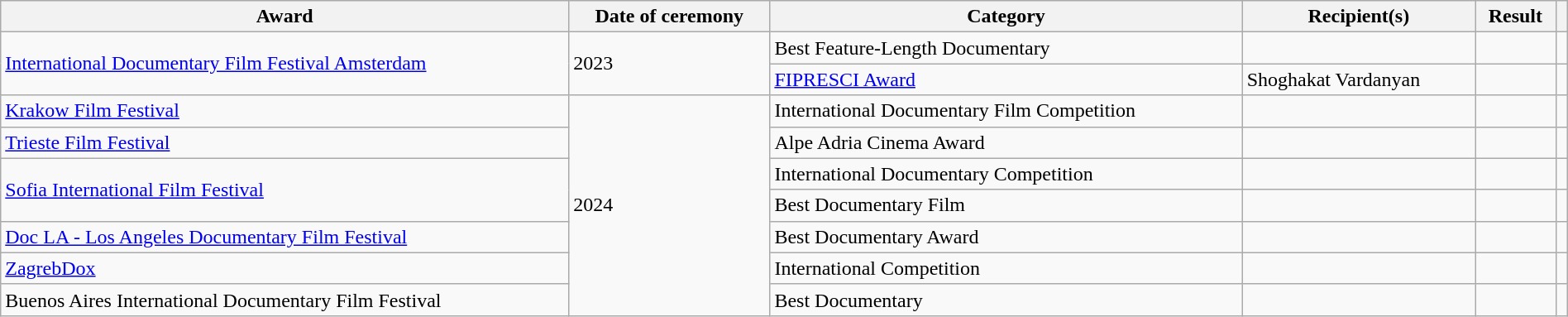<table class="wikitable sortable plainrowheaders" style="width:100%;">
<tr>
<th scope="col">Award</th>
<th scope="col">Date of ceremony</th>
<th scope="col">Category</th>
<th scope="col">Recipient(s)</th>
<th scope="col">Result</th>
<th scope="col" class="unsortable"></th>
</tr>
<tr>
<td rowspan="2"><a href='#'>International Documentary Film Festival Amsterdam</a></td>
<td rowspan="2">2023</td>
<td>Best Feature-Length Documentary</td>
<td></td>
<td></td>
<td></td>
</tr>
<tr>
<td><a href='#'>FIPRESCI Award</a></td>
<td>Shoghakat Vardanyan</td>
<td></td>
<td></td>
</tr>
<tr>
<td><a href='#'>Krakow Film Festival</a></td>
<td rowspan="7">2024</td>
<td>International Documentary Film Competition</td>
<td></td>
<td></td>
<td></td>
</tr>
<tr>
<td><a href='#'>Trieste Film Festival</a></td>
<td>Alpe Adria Cinema Award</td>
<td></td>
<td></td>
<td></td>
</tr>
<tr>
<td rowspan="2"><a href='#'>Sofia International Film Festival</a></td>
<td>International Documentary Competition</td>
<td></td>
<td></td>
<td></td>
</tr>
<tr>
<td>Best Documentary Film</td>
<td></td>
<td></td>
<td></td>
</tr>
<tr>
<td><a href='#'>Doc LA - Los Angeles Documentary Film Festival</a></td>
<td>Best Documentary Award</td>
<td></td>
<td></td>
<td></td>
</tr>
<tr>
<td><a href='#'>ZagrebDox</a></td>
<td>International Competition</td>
<td></td>
<td></td>
<td></td>
</tr>
<tr>
<td>Buenos Aires International Documentary Film Festival</td>
<td>Best Documentary</td>
<td></td>
<td></td>
<td></td>
</tr>
</table>
